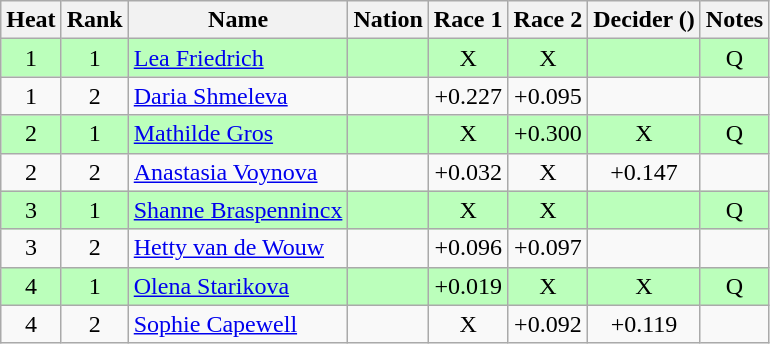<table class="wikitable sortable" style="text-align:center">
<tr>
<th>Heat</th>
<th>Rank</th>
<th>Name</th>
<th>Nation</th>
<th>Race 1</th>
<th>Race 2</th>
<th>Decider ()</th>
<th>Notes</th>
</tr>
<tr bgcolor=bbffbb>
<td>1</td>
<td>1</td>
<td align=left><a href='#'>Lea Friedrich</a></td>
<td align=left></td>
<td>X</td>
<td>X</td>
<td></td>
<td>Q</td>
</tr>
<tr>
<td>1</td>
<td>2</td>
<td align=left><a href='#'>Daria Shmeleva</a></td>
<td align=left></td>
<td>+0.227</td>
<td>+0.095</td>
<td></td>
<td></td>
</tr>
<tr bgcolor=bbffbb>
<td>2</td>
<td>1</td>
<td align=left><a href='#'>Mathilde Gros</a></td>
<td align=left></td>
<td>X</td>
<td>+0.300</td>
<td>X</td>
<td>Q</td>
</tr>
<tr>
<td>2</td>
<td>2</td>
<td align=left><a href='#'>Anastasia Voynova</a></td>
<td align=left></td>
<td>+0.032</td>
<td>X</td>
<td>+0.147</td>
<td></td>
</tr>
<tr bgcolor=bbffbb>
<td>3</td>
<td>1</td>
<td align=left><a href='#'>Shanne Braspennincx</a></td>
<td align=left></td>
<td>X</td>
<td>X</td>
<td></td>
<td>Q</td>
</tr>
<tr>
<td>3</td>
<td>2</td>
<td align=left><a href='#'>Hetty van de Wouw</a></td>
<td align=left></td>
<td>+0.096</td>
<td>+0.097</td>
<td></td>
<td></td>
</tr>
<tr bgcolor=bbffbb>
<td>4</td>
<td>1</td>
<td align=left><a href='#'>Olena Starikova</a></td>
<td align=left></td>
<td>+0.019</td>
<td>X</td>
<td>X</td>
<td>Q</td>
</tr>
<tr>
<td>4</td>
<td>2</td>
<td align=left><a href='#'>Sophie Capewell</a></td>
<td align=left></td>
<td>X</td>
<td>+0.092</td>
<td>+0.119</td>
<td></td>
</tr>
</table>
